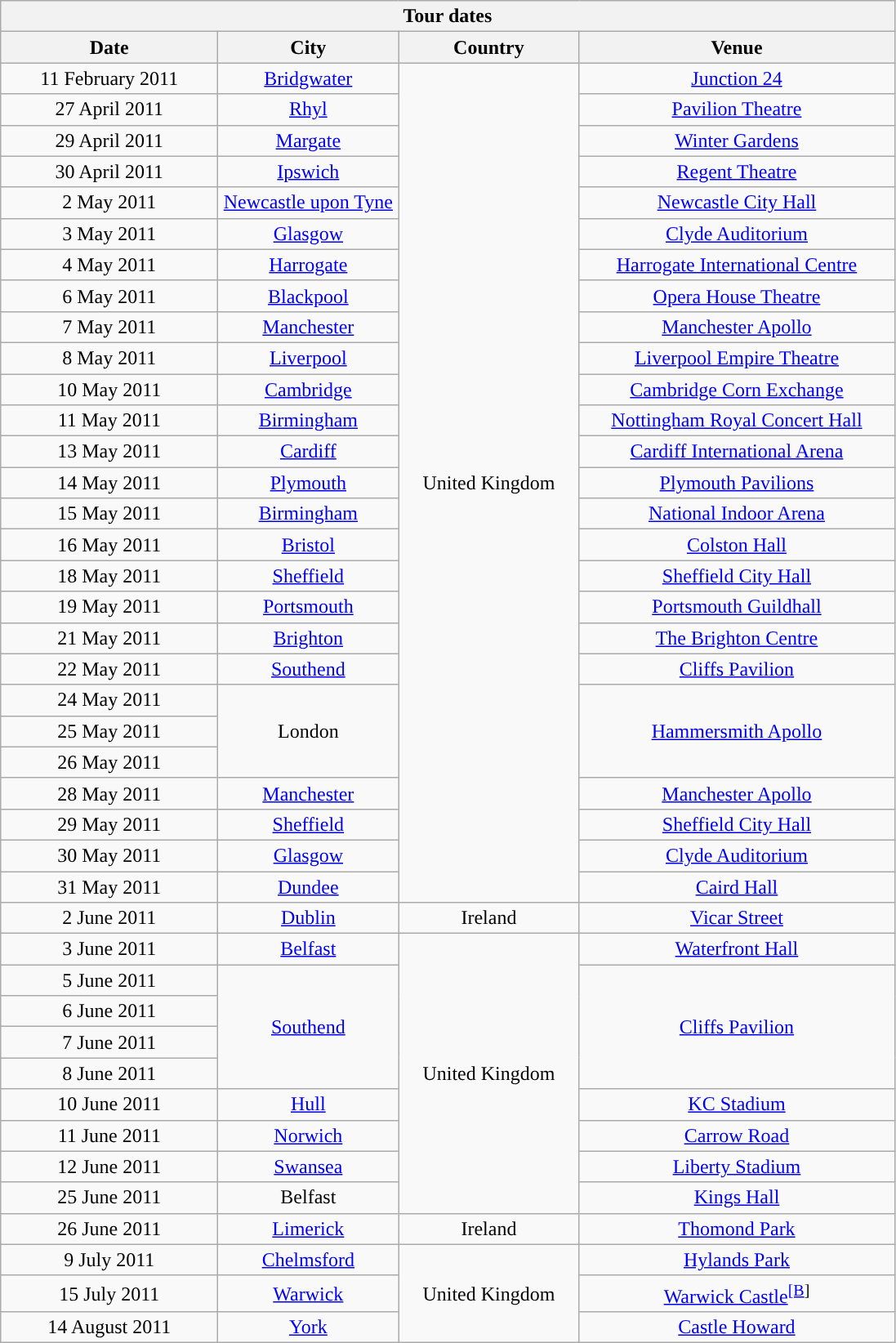<table class="wikitable collapsible collapsed" style="text-align:center;">
<tr>
<th colspan="4">Tour dates</th>
</tr>
<tr>
<th style="width:170px;">Date</th>
<th style="width:140px;">City</th>
<th style="width:140px;">Country</th>
<th style="width:250px;">Venue</th>
</tr>
<tr>
<td>11 February 2011</td>
<td><a href='#'>Bridgwater</a></td>
<td rowspan="27">United Kingdom</td>
<td><a href='#'>Junction 24</a></td>
</tr>
<tr>
<td>27 April 2011</td>
<td><a href='#'>Rhyl</a></td>
<td><a href='#'>Pavilion Theatre</a></td>
</tr>
<tr>
<td>29 April 2011</td>
<td><a href='#'>Margate</a></td>
<td><a href='#'>Winter Gardens</a></td>
</tr>
<tr>
<td>30 April 2011</td>
<td><a href='#'>Ipswich</a></td>
<td><a href='#'>Regent Theatre</a></td>
</tr>
<tr>
<td>2 May 2011</td>
<td><a href='#'>Newcastle upon Tyne</a></td>
<td><a href='#'>Newcastle City Hall</a></td>
</tr>
<tr>
<td>3 May 2011</td>
<td><a href='#'>Glasgow</a></td>
<td><a href='#'>Clyde Auditorium</a></td>
</tr>
<tr>
<td>4 May 2011</td>
<td><a href='#'>Harrogate</a></td>
<td><a href='#'>Harrogate International Centre</a></td>
</tr>
<tr>
<td>6 May 2011</td>
<td><a href='#'>Blackpool</a></td>
<td><a href='#'>Opera House Theatre</a></td>
</tr>
<tr>
<td>7 May 2011</td>
<td><a href='#'>Manchester</a></td>
<td><a href='#'>Manchester Apollo</a></td>
</tr>
<tr>
<td>8 May 2011</td>
<td><a href='#'>Liverpool</a></td>
<td><a href='#'>Liverpool Empire Theatre</a></td>
</tr>
<tr>
<td>10 May 2011</td>
<td><a href='#'>Cambridge</a></td>
<td><a href='#'>Cambridge Corn Exchange</a></td>
</tr>
<tr>
<td>11 May 2011</td>
<td><a href='#'>Birmingham</a></td>
<td><a href='#'>Nottingham Royal Concert Hall</a></td>
</tr>
<tr>
<td>13 May 2011</td>
<td><a href='#'>Cardiff</a></td>
<td><a href='#'>Cardiff International Arena</a></td>
</tr>
<tr>
<td>14 May 2011</td>
<td><a href='#'>Plymouth</a></td>
<td><a href='#'>Plymouth Pavilions</a></td>
</tr>
<tr>
<td>15 May 2011</td>
<td><a href='#'>Birmingham</a></td>
<td><a href='#'>National Indoor Arena</a></td>
</tr>
<tr>
<td>16 May 2011</td>
<td><a href='#'>Bristol</a></td>
<td><a href='#'>Colston Hall</a></td>
</tr>
<tr>
<td>18 May 2011</td>
<td><a href='#'>Sheffield</a></td>
<td><a href='#'>Sheffield City Hall</a></td>
</tr>
<tr>
<td>19 May 2011</td>
<td><a href='#'>Portsmouth</a></td>
<td><a href='#'>Portsmouth Guildhall</a></td>
</tr>
<tr>
<td>21 May 2011</td>
<td><a href='#'>Brighton</a></td>
<td><a href='#'>The Brighton Centre</a></td>
</tr>
<tr>
<td>22 May 2011</td>
<td><a href='#'>Southend</a></td>
<td><a href='#'>Cliffs Pavilion</a></td>
</tr>
<tr>
<td>24 May 2011</td>
<td rowspan="3">London</td>
<td rowspan="3"><a href='#'>Hammersmith Apollo</a></td>
</tr>
<tr>
<td>25 May 2011</td>
</tr>
<tr>
<td>26 May 2011</td>
</tr>
<tr>
<td>28 May 2011</td>
<td><a href='#'>Manchester</a></td>
<td><a href='#'>Manchester Apollo</a></td>
</tr>
<tr>
<td>29 May 2011</td>
<td><a href='#'>Sheffield</a></td>
<td><a href='#'>Sheffield City Hall</a></td>
</tr>
<tr>
<td>30 May 2011</td>
<td><a href='#'>Glasgow</a></td>
<td><a href='#'>Clyde Auditorium</a></td>
</tr>
<tr>
<td>31 May 2011</td>
<td><a href='#'>Dundee</a></td>
<td><a href='#'>Caird Hall</a></td>
</tr>
<tr>
<td>2 June 2011</td>
<td><a href='#'>Dublin</a></td>
<td>Ireland</td>
<td><a href='#'>Vicar Street</a></td>
</tr>
<tr>
<td>3 June 2011</td>
<td><a href='#'>Belfast</a></td>
<td rowspan="9">United Kingdom</td>
<td><a href='#'>Waterfront Hall</a></td>
</tr>
<tr>
<td>5 June 2011</td>
<td rowspan="4"><a href='#'>Southend</a></td>
<td rowspan="4"><a href='#'>Cliffs Pavilion</a></td>
</tr>
<tr>
<td>6 June 2011</td>
</tr>
<tr>
<td>7 June 2011</td>
</tr>
<tr>
<td>8 June 2011</td>
</tr>
<tr>
<td>10 June 2011</td>
<td><a href='#'>Hull</a></td>
<td><a href='#'>KC Stadium</a></td>
</tr>
<tr style="text-align:center;">
<td>11 June 2011</td>
<td><a href='#'>Norwich</a></td>
<td><a href='#'>Carrow Road</a></td>
</tr>
<tr style="text-align:center;">
<td>12 June 2011</td>
<td><a href='#'>Swansea</a></td>
<td><a href='#'>Liberty Stadium</a></td>
</tr>
<tr style="text-align:center;">
<td>25 June 2011</td>
<td>Belfast</td>
<td><a href='#'>Kings Hall</a></td>
</tr>
<tr style="text-align:center;">
<td>26 June 2011</td>
<td><a href='#'>Limerick</a></td>
<td>Ireland</td>
<td><a href='#'>Thomond Park</a></td>
</tr>
<tr style="text-align:center;">
<td>9 July 2011</td>
<td><a href='#'>Chelmsford</a></td>
<td rowspan="3">United Kingdom</td>
<td><a href='#'>Hylands Park</a></td>
</tr>
<tr style="text-align:center;">
<td>15 July 2011</td>
<td><a href='#'>Warwick</a></td>
<td><a href='#'>Warwick Castle</a><sup><a href='#'>[B</a>]</sup></td>
</tr>
<tr style="text-align:center;">
<td>14 August 2011</td>
<td><a href='#'>York</a></td>
<td><a href='#'>Castle Howard</a></td>
</tr>
</table>
